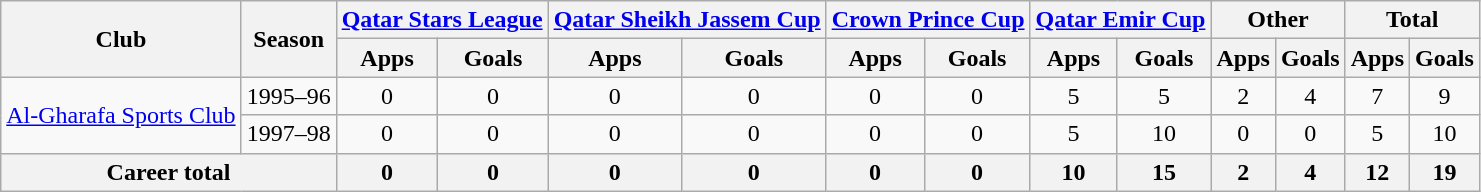<table class="wikitable" style="text-align: center">
<tr>
<th rowspan="2">Club</th>
<th rowspan="2">Season</th>
<th colspan="2"><a href='#'>Qatar Stars League</a></th>
<th colspan="2"><a href='#'>Qatar Sheikh Jassem Cup</a></th>
<th colspan="2"><a href='#'>Crown Prince Cup</a></th>
<th colspan="2"><a href='#'>Qatar Emir Cup</a></th>
<th colspan="2">Other</th>
<th colspan="3">Total</th>
</tr>
<tr>
<th>Apps</th>
<th>Goals</th>
<th>Apps</th>
<th>Goals</th>
<th>Apps</th>
<th>Goals</th>
<th>Apps</th>
<th>Goals</th>
<th>Apps</th>
<th>Goals</th>
<th>Apps</th>
<th>Goals</th>
</tr>
<tr>
<td rowspan="2"><a href='#'>Al-Gharafa Sports Club</a></td>
<td 1995–96 Al-Gharafa Sports Club season>1995–96</td>
<td>0</td>
<td>0</td>
<td>0</td>
<td>0</td>
<td>0</td>
<td>0</td>
<td>5</td>
<td>5</td>
<td>2  </td>
<td>4</td>
<td>7</td>
<td>9</td>
</tr>
<tr>
<td 1997–98 Al-Gharafa Sports Club season>1997–98</td>
<td>0</td>
<td>0</td>
<td>0</td>
<td>0</td>
<td>0</td>
<td>0</td>
<td>5</td>
<td>10</td>
<td>0</td>
<td>0</td>
<td>5</td>
<td>10</td>
</tr>
<tr>
<th colspan="2">Career total</th>
<th>0</th>
<th>0</th>
<th>0</th>
<th>0</th>
<th>0</th>
<th>0</th>
<th>10</th>
<th>15</th>
<th>2</th>
<th>4</th>
<th>12</th>
<th>19</th>
</tr>
</table>
